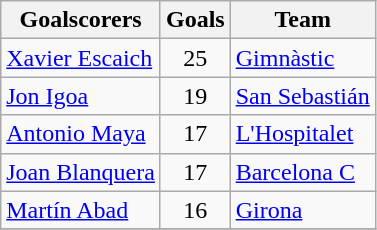<table class="wikitable sortable">
<tr>
<th>Goalscorers</th>
<th>Goals</th>
<th>Team</th>
</tr>
<tr>
<td> <a href='#'>Xavier Escaich</a></td>
<td style="text-align:center;">25</td>
<td><a href='#'>Gimnàstic</a></td>
</tr>
<tr>
<td> <a href='#'>Jon Igoa</a></td>
<td style="text-align:center;">19</td>
<td><a href='#'>San Sebastián</a></td>
</tr>
<tr>
<td> <a href='#'>Antonio Maya</a></td>
<td style="text-align:center;">17</td>
<td><a href='#'>L'Hospitalet</a></td>
</tr>
<tr>
<td> <a href='#'>Joan Blanquera</a></td>
<td style="text-align:center;">17</td>
<td><a href='#'>Barcelona C</a></td>
</tr>
<tr>
<td> <a href='#'>Martín Abad</a></td>
<td style="text-align:center;">16</td>
<td><a href='#'>Girona</a></td>
</tr>
<tr>
</tr>
</table>
